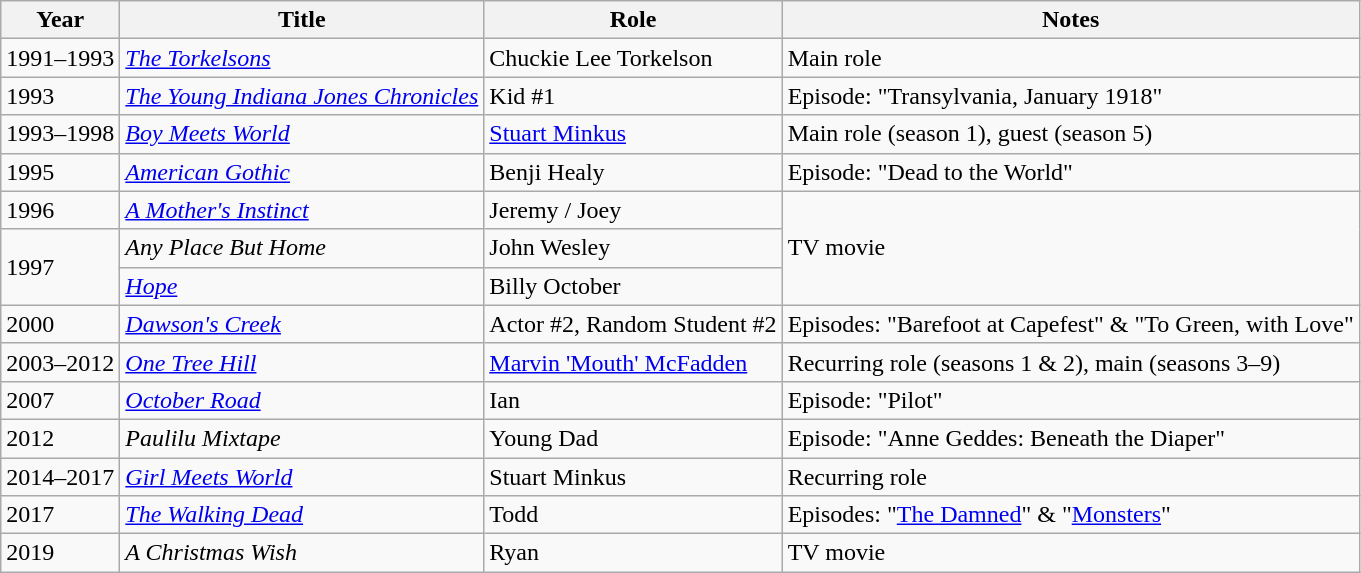<table class="wikitable sortable">
<tr>
<th>Year</th>
<th>Title</th>
<th>Role</th>
<th class="unsortable">Notes</th>
</tr>
<tr>
<td>1991–1993</td>
<td><em><a href='#'>The Torkelsons</a></em></td>
<td>Chuckie Lee Torkelson</td>
<td>Main role</td>
</tr>
<tr>
<td>1993</td>
<td><em><a href='#'>The Young Indiana Jones Chronicles</a></em></td>
<td>Kid #1</td>
<td>Episode: "Transylvania, January 1918"</td>
</tr>
<tr>
<td>1993–1998</td>
<td><em><a href='#'>Boy Meets World</a></em></td>
<td><a href='#'>Stuart Minkus</a></td>
<td>Main role (season 1), guest (season 5)</td>
</tr>
<tr>
<td>1995</td>
<td><em><a href='#'>American Gothic</a></em></td>
<td>Benji Healy</td>
<td>Episode: "Dead to the World"</td>
</tr>
<tr>
<td>1996</td>
<td><em><a href='#'>A Mother's Instinct</a></em></td>
<td>Jeremy / Joey</td>
<td rowspan=3>TV movie</td>
</tr>
<tr>
<td rowspan=2>1997</td>
<td><em>Any Place But Home</em></td>
<td>John Wesley</td>
</tr>
<tr>
<td><em><a href='#'>Hope</a></em></td>
<td>Billy October</td>
</tr>
<tr>
<td>2000</td>
<td><em><a href='#'>Dawson's Creek</a></em></td>
<td>Actor #2, Random Student #2</td>
<td>Episodes: "Barefoot at Capefest" & "To Green, with Love"</td>
</tr>
<tr>
<td>2003–2012</td>
<td><em><a href='#'>One Tree Hill</a></em></td>
<td><a href='#'>Marvin 'Mouth' McFadden</a></td>
<td>Recurring role (seasons 1 & 2), main (seasons 3–9)</td>
</tr>
<tr>
<td>2007</td>
<td><em><a href='#'>October Road</a></em></td>
<td>Ian</td>
<td>Episode: "Pilot"</td>
</tr>
<tr>
<td>2012</td>
<td><em>Paulilu Mixtape</em></td>
<td>Young Dad</td>
<td>Episode: "Anne Geddes: Beneath the Diaper"</td>
</tr>
<tr>
<td>2014–2017</td>
<td><em><a href='#'>Girl Meets World</a></em></td>
<td>Stuart Minkus</td>
<td>Recurring role</td>
</tr>
<tr>
<td>2017</td>
<td><em><a href='#'>The Walking Dead</a></em></td>
<td>Todd</td>
<td>Episodes: "<a href='#'>The Damned</a>" & "<a href='#'>Monsters</a>"</td>
</tr>
<tr>
<td>2019</td>
<td><em>A Christmas Wish</em></td>
<td>Ryan</td>
<td>TV movie</td>
</tr>
</table>
